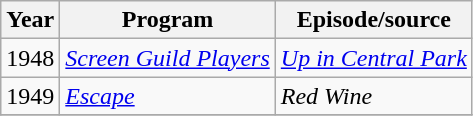<table class="wikitable">
<tr>
<th>Year</th>
<th>Program</th>
<th>Episode/source</th>
</tr>
<tr>
<td>1948</td>
<td><em><a href='#'>Screen Guild Players</a></em></td>
<td><em><a href='#'>Up in Central Park</a></em></td>
</tr>
<tr 12/20/1948 Lux Radio Theatre-{Miracle on 34th Street} As Macy>
<td>1949</td>
<td><em><a href='#'>Escape</a></em></td>
<td><em>Red Wine</em></td>
</tr>
<tr>
</tr>
</table>
